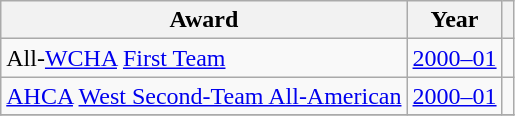<table class="wikitable">
<tr>
<th>Award</th>
<th>Year</th>
<th></th>
</tr>
<tr>
<td>All-<a href='#'>WCHA</a> <a href='#'>First Team</a></td>
<td><a href='#'>2000–01</a></td>
<td></td>
</tr>
<tr>
<td><a href='#'>AHCA</a> <a href='#'>West Second-Team All-American</a></td>
<td><a href='#'>2000–01</a></td>
<td></td>
</tr>
<tr>
</tr>
</table>
